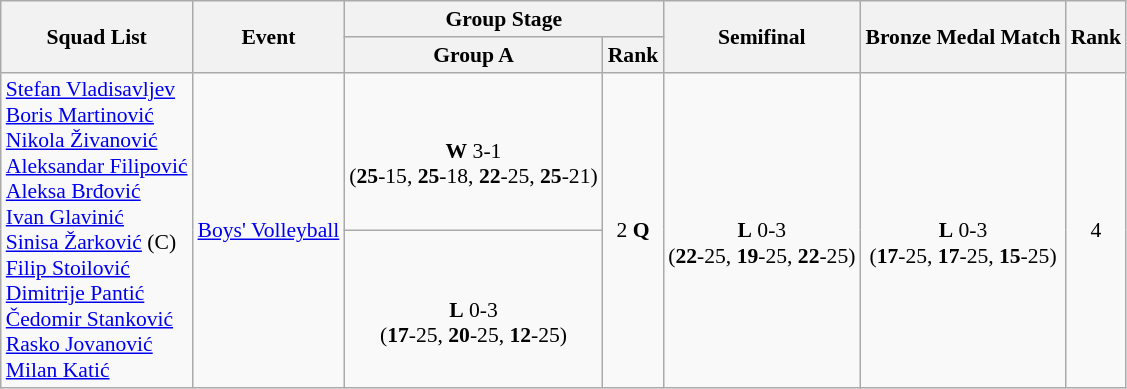<table class=wikitable style="font-size:90%">
<tr>
<th rowspan=2>Squad List</th>
<th rowspan=2>Event</th>
<th colspan=2>Group Stage</th>
<th rowspan=2>Semifinal</th>
<th rowspan=2>Bronze Medal Match</th>
<th rowspan=2>Rank</th>
</tr>
<tr>
<th>Group A</th>
<th>Rank</th>
</tr>
<tr>
<td rowspan=2><a href='#'>Stefan Vladisavljev</a><br><a href='#'>Boris Martinović</a><br><a href='#'>Nikola Živanović</a><br><a href='#'>Aleksandar Filipović</a><br><a href='#'>Aleksa Brđović</a><br><a href='#'>Ivan Glavinić</a><br><a href='#'>Sinisa Žarković</a> (C)<br><a href='#'>Filip Stoilović</a><br><a href='#'>Dimitrije Pantić</a><br><a href='#'>Čedomir Stanković</a><br><a href='#'>Rasko Jovanović</a><br><a href='#'>Milan Katić</a></td>
<td rowspan=2><a href='#'>Boys' Volleyball</a></td>
<td align=center><br> <strong>W</strong> 3-1<br> (<strong>25</strong>-15, <strong>25</strong>-18, <strong>22</strong>-25, <strong>25</strong>-21)</td>
<td rowspan=2 align=center>2 <strong>Q</strong></td>
<td rowspan=2 align=center><br> <strong>L</strong> 0-3<br> (<strong>22</strong>-25, <strong>19</strong>-25, <strong>22</strong>-25)</td>
<td rowspan=2 align=center><br> <strong>L</strong> 0-3<br> (<strong>17</strong>-25, <strong>17</strong>-25, <strong>15</strong>-25)</td>
<td rowspan=2 align=center>4</td>
</tr>
<tr>
<td align=center><br> <strong>L</strong> 0-3<br> (<strong>17</strong>-25, <strong>20</strong>-25, <strong>12</strong>-25)</td>
</tr>
</table>
